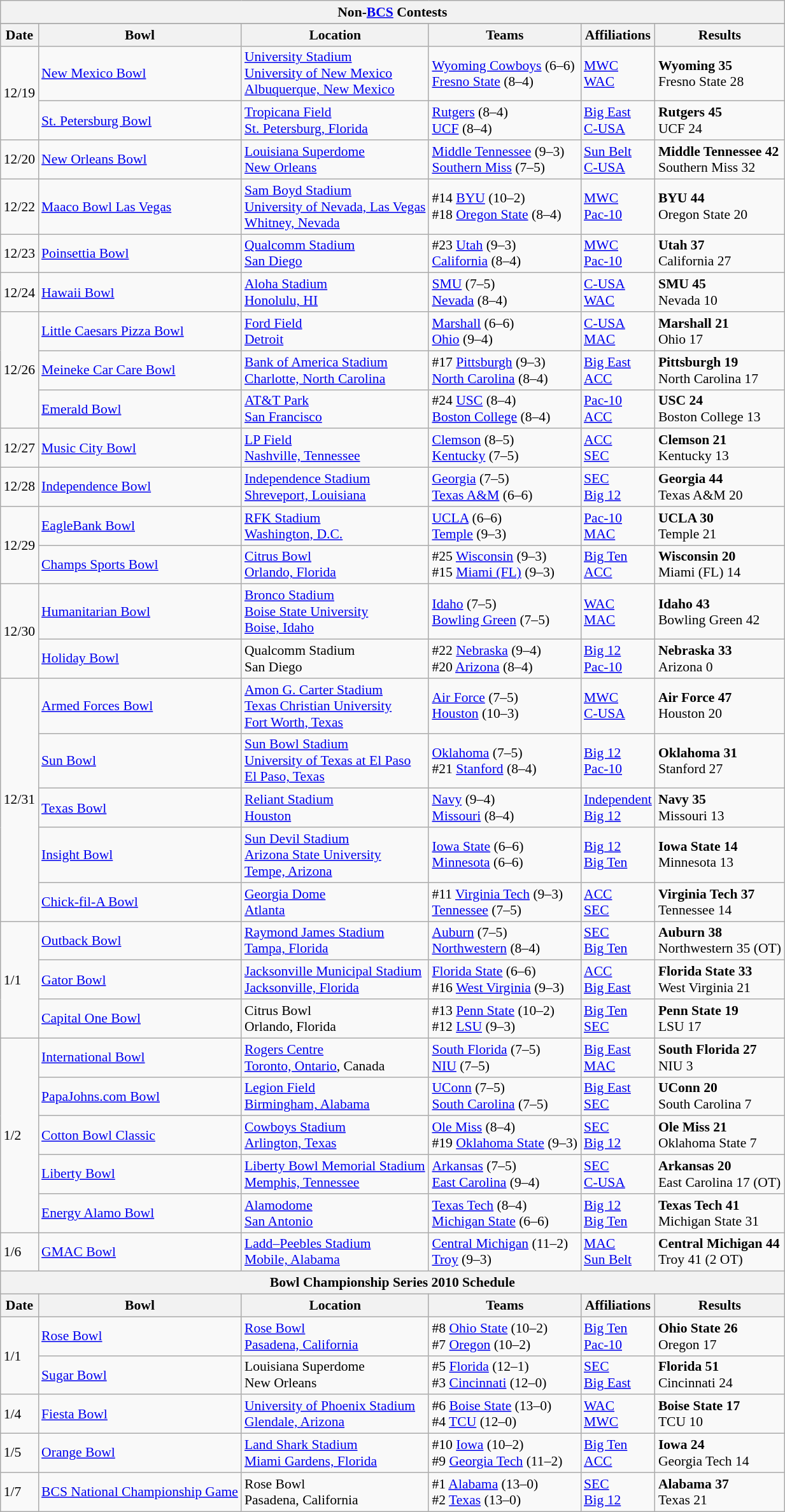<table class="wikitable" style="font-size:90%;">
<tr>
<th colspan="6">Non-<a href='#'>BCS</a> Contests</th>
</tr>
<tr>
</tr>
<tr>
<th>Date</th>
<th>Bowl</th>
<th>Location</th>
<th>Teams</th>
<th>Affiliations</th>
<th>Results</th>
</tr>
<tr>
<td rowspan="2">12/19</td>
<td><a href='#'>New Mexico Bowl</a></td>
<td><a href='#'>University Stadium</a><br><a href='#'>University of New Mexico</a><br><a href='#'>Albuquerque, New Mexico</a></td>
<td><a href='#'>Wyoming Cowboys</a> (6–6)<br><a href='#'>Fresno State</a> (8–4)</td>
<td><a href='#'>MWC</a><br><a href='#'>WAC</a></td>
<td><strong>Wyoming 35</strong><br>Fresno State 28</td>
</tr>
<tr>
<td><a href='#'>St. Petersburg Bowl</a></td>
<td><a href='#'>Tropicana Field</a><br><a href='#'>St. Petersburg, Florida</a></td>
<td><a href='#'>Rutgers</a> (8–4)<br><a href='#'>UCF</a> (8–4)</td>
<td><a href='#'>Big East</a><br><a href='#'>C-USA</a></td>
<td><strong>Rutgers 45</strong><br>UCF  24</td>
</tr>
<tr>
<td>12/20</td>
<td><a href='#'>New Orleans Bowl</a></td>
<td><a href='#'>Louisiana Superdome</a><br><a href='#'>New Orleans</a></td>
<td><a href='#'>Middle Tennessee</a> (9–3)<br><a href='#'>Southern Miss</a> (7–5)</td>
<td><a href='#'>Sun Belt</a><br><a href='#'>C-USA</a></td>
<td><strong>Middle Tennessee 42</strong><br>Southern Miss 32</td>
</tr>
<tr>
<td>12/22</td>
<td><a href='#'>Maaco Bowl Las Vegas</a></td>
<td><a href='#'>Sam Boyd Stadium</a><br><a href='#'>University of Nevada, Las Vegas</a><br><a href='#'>Whitney, Nevada</a></td>
<td>#14 <a href='#'>BYU</a> (10–2)<br> #18 <a href='#'>Oregon State</a> (8–4)</td>
<td><a href='#'>MWC</a><br><a href='#'>Pac-10</a></td>
<td><strong>BYU 44</strong><br> Oregon State 20</td>
</tr>
<tr>
<td>12/23</td>
<td><a href='#'>Poinsettia Bowl</a></td>
<td><a href='#'>Qualcomm Stadium</a><br><a href='#'>San Diego</a></td>
<td>#23 <a href='#'>Utah</a> (9–3)<br><a href='#'>California</a> (8–4)</td>
<td><a href='#'>MWC</a><br><a href='#'>Pac-10</a></td>
<td><strong>Utah 37</strong><br> California 27</td>
</tr>
<tr>
<td>12/24</td>
<td><a href='#'>Hawaii Bowl</a></td>
<td><a href='#'>Aloha Stadium</a><br><a href='#'>Honolulu, HI</a></td>
<td><a href='#'>SMU</a> (7–5)<br><a href='#'>Nevada</a> (8–4)</td>
<td><a href='#'>C-USA</a><br><a href='#'>WAC</a></td>
<td><strong>SMU 45</strong><br> Nevada 10</td>
</tr>
<tr>
<td rowspan=3>12/26</td>
<td><a href='#'>Little Caesars Pizza Bowl</a></td>
<td><a href='#'>Ford Field</a><br><a href='#'>Detroit</a></td>
<td><a href='#'>Marshall</a> (6–6)<br><a href='#'>Ohio</a> (9–4)</td>
<td><a href='#'>C-USA</a><br><a href='#'>MAC</a></td>
<td><strong>Marshall 21</strong><br>Ohio 17</td>
</tr>
<tr>
<td><a href='#'>Meineke Car Care Bowl</a></td>
<td><a href='#'>Bank of America Stadium</a><br><a href='#'>Charlotte, North Carolina</a></td>
<td>#17 <a href='#'>Pittsburgh</a> (9–3)<br><a href='#'>North Carolina</a> (8–4)</td>
<td><a href='#'>Big East</a><br> <a href='#'>ACC</a></td>
<td><strong>Pittsburgh 19</strong><br> North Carolina 17</td>
</tr>
<tr>
<td><a href='#'>Emerald Bowl</a></td>
<td><a href='#'>AT&T Park</a><br><a href='#'>San Francisco</a></td>
<td>#24 <a href='#'>USC</a> (8–4)<br><a href='#'>Boston College</a> (8–4)</td>
<td><a href='#'>Pac-10</a><br><a href='#'>ACC</a></td>
<td><strong>USC 24</strong><br>Boston College 13</td>
</tr>
<tr>
<td>12/27</td>
<td><a href='#'>Music City Bowl</a></td>
<td><a href='#'>LP Field</a><br><a href='#'>Nashville, Tennessee</a></td>
<td><a href='#'>Clemson</a> (8–5)<br><a href='#'>Kentucky</a> (7–5)</td>
<td><a href='#'>ACC</a><br><a href='#'>SEC</a></td>
<td><strong>Clemson 21</strong><br>Kentucky 13</td>
</tr>
<tr>
<td>12/28</td>
<td><a href='#'>Independence Bowl</a></td>
<td><a href='#'>Independence Stadium</a><br><a href='#'>Shreveport, Louisiana</a></td>
<td><a href='#'>Georgia</a> (7–5)<br><a href='#'>Texas A&M</a> (6–6)</td>
<td><a href='#'>SEC</a><br><a href='#'>Big 12</a></td>
<td><strong>Georgia 44</strong><br>Texas A&M 20</td>
</tr>
<tr>
<td rowspan=2>12/29</td>
<td><a href='#'>EagleBank Bowl</a></td>
<td><a href='#'>RFK Stadium</a> <br> <a href='#'>Washington, D.C.</a></td>
<td><a href='#'>UCLA</a> (6–6) <br><a href='#'>Temple</a> (9–3)</td>
<td><a href='#'>Pac-10</a><br><a href='#'>MAC</a></td>
<td><strong>UCLA 30</strong><br>Temple 21</td>
</tr>
<tr>
<td><a href='#'>Champs Sports Bowl</a></td>
<td><a href='#'>Citrus Bowl</a><br><a href='#'>Orlando, Florida</a></td>
<td>#25 <a href='#'>Wisconsin</a> (9–3)<br>#15 <a href='#'>Miami (FL)</a> (9–3)</td>
<td><a href='#'>Big Ten</a><br> <a href='#'>ACC</a></td>
<td><strong>Wisconsin 20</strong><br>Miami (FL) 14</td>
</tr>
<tr>
<td rowspan=2>12/30</td>
<td><a href='#'>Humanitarian Bowl</a></td>
<td><a href='#'>Bronco Stadium</a><br><a href='#'>Boise State University</a><br><a href='#'>Boise, Idaho</a></td>
<td><a href='#'>Idaho</a> (7–5) <br><a href='#'>Bowling Green</a> (7–5)</td>
<td><a href='#'>WAC</a> <br><a href='#'>MAC</a></td>
<td><strong>Idaho 43</strong> <br>Bowling Green 42</td>
</tr>
<tr>
<td><a href='#'>Holiday Bowl</a></td>
<td>Qualcomm Stadium<br>San Diego</td>
<td>#22 <a href='#'>Nebraska</a> (9–4)<br>#20 <a href='#'>Arizona</a> (8–4)</td>
<td><a href='#'>Big 12</a><br><a href='#'>Pac-10</a></td>
<td><strong>Nebraska 33</strong><br>Arizona 0</td>
</tr>
<tr>
<td rowspan="5">12/31</td>
<td><a href='#'>Armed Forces Bowl</a></td>
<td><a href='#'>Amon G. Carter Stadium</a><br><a href='#'>Texas Christian University</a><br><a href='#'>Fort Worth, Texas</a></td>
<td><a href='#'>Air Force</a> (7–5)<br><a href='#'>Houston</a> (10–3)</td>
<td><a href='#'>MWC</a><br><a href='#'>C-USA</a></td>
<td><strong>Air Force 47</strong><br>Houston 20</td>
</tr>
<tr>
<td><a href='#'>Sun Bowl</a></td>
<td><a href='#'>Sun Bowl Stadium</a><br><a href='#'>University of Texas at El Paso</a><br><a href='#'>El Paso, Texas</a></td>
<td><a href='#'>Oklahoma</a> (7–5)<br>#21 <a href='#'>Stanford</a> (8–4)</td>
<td><a href='#'>Big 12</a><br><a href='#'>Pac-10</a></td>
<td><strong>Oklahoma 31</strong><br>Stanford 27</td>
</tr>
<tr>
<td><a href='#'>Texas Bowl</a></td>
<td><a href='#'>Reliant Stadium</a><br><a href='#'>Houston</a></td>
<td><a href='#'>Navy</a> (9–4)<br><a href='#'>Missouri</a> (8–4) </td>
<td><a href='#'>Independent</a><br><a href='#'>Big 12</a></td>
<td><strong>Navy 35</strong><br>Missouri 13</td>
</tr>
<tr>
<td><a href='#'>Insight Bowl</a></td>
<td><a href='#'>Sun Devil Stadium</a><br><a href='#'>Arizona State University</a><br><a href='#'>Tempe, Arizona</a></td>
<td><a href='#'>Iowa State</a> (6–6)<br><a href='#'>Minnesota</a> (6–6)</td>
<td><a href='#'>Big 12</a><br><a href='#'>Big Ten</a></td>
<td><strong>Iowa State 14</strong><br>Minnesota 13</td>
</tr>
<tr>
<td><a href='#'>Chick-fil-A Bowl</a></td>
<td><a href='#'>Georgia Dome</a><br><a href='#'>Atlanta</a></td>
<td>#11 <a href='#'>Virginia Tech</a> (9–3)<br><a href='#'>Tennessee</a> (7–5)</td>
<td><a href='#'>ACC</a><br><a href='#'>SEC</a></td>
<td><strong>Virginia Tech 37</strong><br>Tennessee 14</td>
</tr>
<tr>
<td rowspan="3">1/1</td>
<td><a href='#'>Outback Bowl</a></td>
<td><a href='#'>Raymond James Stadium</a><br><a href='#'>Tampa, Florida</a></td>
<td><a href='#'>Auburn</a> (7–5)<br><a href='#'>Northwestern</a> (8–4)</td>
<td><a href='#'>SEC</a><br><a href='#'>Big Ten</a></td>
<td><strong>Auburn 38</strong><br>Northwestern 35 (OT)</td>
</tr>
<tr>
<td><a href='#'>Gator Bowl</a></td>
<td><a href='#'>Jacksonville Municipal Stadium</a><br><a href='#'>Jacksonville, Florida</a></td>
<td><a href='#'>Florida State</a> (6–6) <br> #16 <a href='#'>West Virginia</a> (9–3)</td>
<td><a href='#'>ACC</a><br><a href='#'>Big East</a></td>
<td><strong>Florida State 33</strong><br>West Virginia 21</td>
</tr>
<tr>
<td><a href='#'>Capital One Bowl</a></td>
<td>Citrus Bowl<br>Orlando, Florida</td>
<td>#13 <a href='#'>Penn State</a> (10–2)<br>#12 <a href='#'>LSU</a> (9–3)</td>
<td><a href='#'>Big Ten</a><br><a href='#'>SEC</a></td>
<td><strong>Penn State 19</strong><br>LSU 17</td>
</tr>
<tr>
<td rowspan="5">1/2</td>
<td><a href='#'>International Bowl</a></td>
<td><a href='#'>Rogers Centre</a><br><a href='#'>Toronto, Ontario</a>, Canada</td>
<td><a href='#'>South Florida</a> (7–5)<br><a href='#'>NIU</a> (7–5)</td>
<td><a href='#'>Big East</a><br><a href='#'>MAC</a></td>
<td><strong>South Florida 27</strong><br>NIU 3</td>
</tr>
<tr>
<td><a href='#'>PapaJohns.com Bowl</a></td>
<td><a href='#'>Legion Field</a><br><a href='#'>Birmingham, Alabama</a></td>
<td><a href='#'>UConn</a> (7–5) <br> <a href='#'>South Carolina</a> (7–5)</td>
<td><a href='#'>Big East</a> <br> <a href='#'>SEC</a></td>
<td><strong>UConn 20</strong><br> South Carolina 7</td>
</tr>
<tr>
<td><a href='#'>Cotton Bowl Classic</a></td>
<td><a href='#'>Cowboys Stadium</a><br><a href='#'>Arlington, Texas</a></td>
<td><a href='#'>Ole Miss</a> (8–4)<br>#19 <a href='#'>Oklahoma State</a> (9–3)</td>
<td><a href='#'>SEC</a><br><a href='#'>Big 12</a></td>
<td><strong>Ole Miss 21</strong><br>Oklahoma State 7</td>
</tr>
<tr>
<td><a href='#'>Liberty Bowl</a></td>
<td><a href='#'>Liberty Bowl Memorial Stadium</a><br><a href='#'>Memphis, Tennessee</a></td>
<td><a href='#'>Arkansas</a> (7–5) <br><a href='#'>East Carolina</a> (9–4)</td>
<td><a href='#'>SEC</a><br><a href='#'>C-USA</a></td>
<td><strong>Arkansas 20</strong><br>East Carolina 17 (OT)</td>
</tr>
<tr>
<td><a href='#'>Energy Alamo Bowl</a></td>
<td><a href='#'>Alamodome</a><br><a href='#'>San Antonio</a></td>
<td><a href='#'>Texas Tech</a> (8–4)<br><a href='#'>Michigan State</a> (6–6)</td>
<td><a href='#'>Big 12</a><br><a href='#'>Big Ten</a></td>
<td><strong>Texas Tech 41</strong><br>Michigan State 31</td>
</tr>
<tr>
<td>1/6</td>
<td><a href='#'>GMAC Bowl</a></td>
<td><a href='#'>Ladd–Peebles Stadium</a><br><a href='#'>Mobile, Alabama</a></td>
<td><a href='#'>Central Michigan</a> (11–2)<br><a href='#'>Troy</a> (9–3)</td>
<td><a href='#'>MAC</a><br><a href='#'>Sun Belt</a></td>
<td><strong>Central Michigan 44</strong><br>Troy 41 (2 OT)</td>
</tr>
<tr>
<th colspan="6">Bowl Championship Series 2010 Schedule</th>
</tr>
<tr>
<th>Date</th>
<th>Bowl</th>
<th>Location</th>
<th>Teams</th>
<th>Affiliations</th>
<th>Results</th>
</tr>
<tr>
<td rowspan="2">1/1</td>
<td><a href='#'>Rose Bowl</a></td>
<td><a href='#'>Rose Bowl</a><br><a href='#'>Pasadena, California</a></td>
<td>#8 <a href='#'>Ohio State</a> (10–2)<br>#7 <a href='#'>Oregon</a> (10–2)</td>
<td><a href='#'>Big Ten</a><br><a href='#'>Pac-10</a></td>
<td><strong>Ohio State 26</strong><br>Oregon 17</td>
</tr>
<tr>
<td><a href='#'>Sugar Bowl</a></td>
<td>Louisiana Superdome<br>New Orleans</td>
<td>#5 <a href='#'>Florida</a> (12–1)<br>#3 <a href='#'>Cincinnati</a> (12–0)</td>
<td><a href='#'>SEC</a><br><a href='#'>Big East</a></td>
<td><strong>Florida 51</strong><br>Cincinnati 24</td>
</tr>
<tr>
<td>1/4</td>
<td><a href='#'>Fiesta Bowl</a></td>
<td><a href='#'>University of Phoenix Stadium</a><br><a href='#'>Glendale, Arizona</a></td>
<td>#6 <a href='#'>Boise State</a> (13–0)<br>#4 <a href='#'>TCU</a> (12–0)</td>
<td><a href='#'>WAC</a><br><a href='#'>MWC</a></td>
<td><strong>Boise State 17</strong><br>TCU 10</td>
</tr>
<tr>
<td>1/5</td>
<td><a href='#'>Orange Bowl</a></td>
<td><a href='#'>Land Shark Stadium</a><br><a href='#'>Miami Gardens, Florida</a></td>
<td>#10 <a href='#'>Iowa</a> (10–2)<br>#9 <a href='#'>Georgia Tech</a> (11–2)</td>
<td><a href='#'>Big Ten</a><br><a href='#'>ACC</a></td>
<td><strong>Iowa 24</strong><br>Georgia Tech 14</td>
</tr>
<tr>
<td>1/7</td>
<td><a href='#'>BCS National Championship Game</a></td>
<td>Rose Bowl<br>Pasadena, California</td>
<td>#1 <a href='#'>Alabama</a> (13–0)<br>#2 <a href='#'>Texas</a> (13–0)</td>
<td><a href='#'>SEC</a><br><a href='#'>Big 12</a></td>
<td><strong>Alabama 37</strong><br>Texas  21</td>
</tr>
</table>
